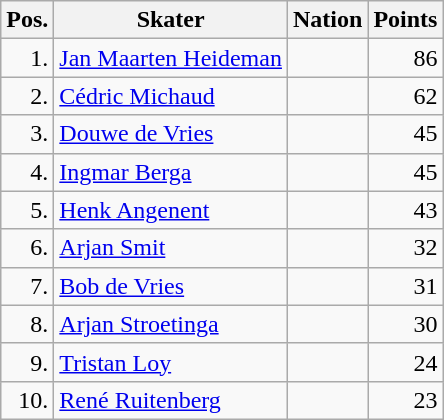<table class="wikitable">
<tr>
<th>Pos.</th>
<th>Skater</th>
<th>Nation</th>
<th>Points</th>
</tr>
<tr>
<td align=right>1.</td>
<td><a href='#'>Jan Maarten Heideman</a></td>
<td></td>
<td align=right>86</td>
</tr>
<tr>
<td align=right>2.</td>
<td><a href='#'>Cédric Michaud</a></td>
<td></td>
<td align=right>62</td>
</tr>
<tr>
<td align=right>3.</td>
<td><a href='#'>Douwe de Vries</a></td>
<td></td>
<td align=right>45</td>
</tr>
<tr>
<td align=right>4.</td>
<td><a href='#'>Ingmar Berga</a></td>
<td></td>
<td align=right>45</td>
</tr>
<tr>
<td align=right>5.</td>
<td><a href='#'>Henk Angenent</a></td>
<td></td>
<td align=right>43</td>
</tr>
<tr>
<td align=right>6.</td>
<td><a href='#'>Arjan Smit</a></td>
<td></td>
<td align=right>32</td>
</tr>
<tr>
<td align=right>7.</td>
<td><a href='#'>Bob de Vries</a></td>
<td></td>
<td align=right>31</td>
</tr>
<tr>
<td align=right>8.</td>
<td><a href='#'>Arjan Stroetinga</a></td>
<td></td>
<td align=right>30</td>
</tr>
<tr>
<td align=right>9.</td>
<td><a href='#'>Tristan Loy</a></td>
<td></td>
<td align=right>24</td>
</tr>
<tr>
<td align=right>10.</td>
<td><a href='#'>René Ruitenberg</a></td>
<td></td>
<td align=right>23</td>
</tr>
</table>
